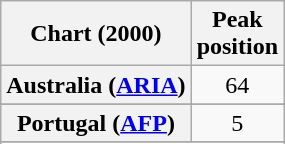<table class="wikitable sortable plainrowheaders" style="text-align:center">
<tr>
<th>Chart (2000)</th>
<th>Peak<br>position</th>
</tr>
<tr>
<th scope="row">Australia (<a href='#'>ARIA</a>)</th>
<td>64</td>
</tr>
<tr>
</tr>
<tr>
</tr>
<tr>
<th scope="row">Portugal (<a href='#'>AFP</a>)</th>
<td>5</td>
</tr>
<tr>
</tr>
<tr>
</tr>
<tr>
</tr>
<tr>
</tr>
</table>
